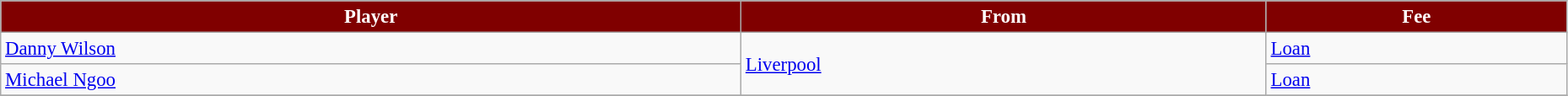<table class="wikitable" style="text-align:left; font-size:95%;width:98%;">
<tr>
<th style="background:maroon; color:white;">Player</th>
<th style="background:maroon; color:white;">From</th>
<th style="background:maroon; color:white;">Fee</th>
</tr>
<tr>
<td> <a href='#'>Danny Wilson</a></td>
<td rowspan=2> <a href='#'>Liverpool</a></td>
<td><a href='#'>Loan</a></td>
</tr>
<tr>
<td> <a href='#'>Michael Ngoo</a></td>
<td><a href='#'>Loan</a></td>
</tr>
<tr>
</tr>
</table>
